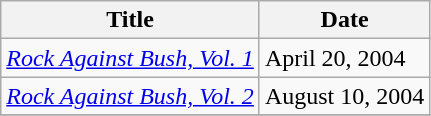<table class="wikitable">
<tr>
<th>Title</th>
<th>Date</th>
</tr>
<tr>
<td><em><a href='#'>Rock Against Bush, Vol. 1</a></em></td>
<td>April 20, 2004</td>
</tr>
<tr>
<td><em><a href='#'>Rock Against Bush, Vol. 2</a></em></td>
<td>August 10, 2004</td>
</tr>
<tr>
</tr>
</table>
